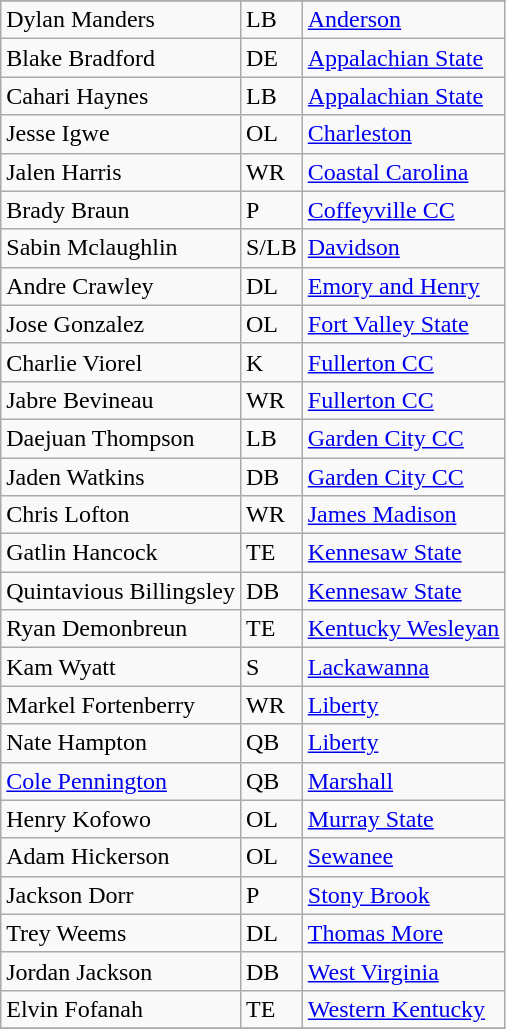<table class="wikitable sortable">
<tr>
</tr>
<tr>
<td>Dylan Manders</td>
<td>LB</td>
<td><a href='#'>Anderson</a></td>
</tr>
<tr>
<td>Blake Bradford</td>
<td>DE</td>
<td><a href='#'>Appalachian State</a></td>
</tr>
<tr>
<td>Cahari Haynes</td>
<td>LB</td>
<td><a href='#'>Appalachian State</a></td>
</tr>
<tr>
<td>Jesse Igwe</td>
<td>OL</td>
<td><a href='#'>Charleston</a></td>
</tr>
<tr>
<td>Jalen Harris</td>
<td>WR</td>
<td><a href='#'>Coastal Carolina</a></td>
</tr>
<tr>
<td>Brady Braun</td>
<td>P</td>
<td><a href='#'>Coffeyville CC</a></td>
</tr>
<tr>
<td>Sabin Mclaughlin</td>
<td>S/LB</td>
<td><a href='#'>Davidson</a></td>
</tr>
<tr>
<td>Andre Crawley</td>
<td>DL</td>
<td><a href='#'>Emory and Henry</a></td>
</tr>
<tr>
<td>Jose Gonzalez</td>
<td>OL</td>
<td><a href='#'>Fort Valley State</a></td>
</tr>
<tr>
<td>Charlie Viorel</td>
<td>K</td>
<td><a href='#'>Fullerton CC</a></td>
</tr>
<tr>
<td>Jabre Bevineau</td>
<td>WR</td>
<td><a href='#'>Fullerton CC</a></td>
</tr>
<tr>
<td>Daejuan Thompson</td>
<td>LB</td>
<td><a href='#'>Garden City CC</a></td>
</tr>
<tr>
<td>Jaden Watkins</td>
<td>DB</td>
<td><a href='#'>Garden City CC</a></td>
</tr>
<tr>
<td>Chris Lofton</td>
<td>WR</td>
<td><a href='#'>James Madison</a></td>
</tr>
<tr>
<td>Gatlin Hancock</td>
<td>TE</td>
<td><a href='#'>Kennesaw State</a></td>
</tr>
<tr>
<td>Quintavious Billingsley</td>
<td>DB</td>
<td><a href='#'>Kennesaw State</a></td>
</tr>
<tr>
<td>Ryan Demonbreun</td>
<td>TE</td>
<td><a href='#'>Kentucky Wesleyan</a></td>
</tr>
<tr>
<td>Kam Wyatt</td>
<td>S</td>
<td><a href='#'>Lackawanna</a></td>
</tr>
<tr>
<td>Markel Fortenberry</td>
<td>WR</td>
<td><a href='#'>Liberty</a></td>
</tr>
<tr>
<td>Nate Hampton</td>
<td>QB</td>
<td><a href='#'>Liberty</a></td>
</tr>
<tr>
<td><a href='#'>Cole Pennington</a></td>
<td>QB</td>
<td><a href='#'>Marshall</a></td>
</tr>
<tr>
<td>Henry Kofowo</td>
<td>OL</td>
<td><a href='#'>Murray State</a></td>
</tr>
<tr>
<td>Adam Hickerson</td>
<td>OL</td>
<td><a href='#'>Sewanee</a></td>
</tr>
<tr>
<td>Jackson Dorr</td>
<td>P</td>
<td><a href='#'>Stony Brook</a></td>
</tr>
<tr>
<td>Trey Weems</td>
<td>DL</td>
<td><a href='#'>Thomas More</a></td>
</tr>
<tr>
<td>Jordan Jackson</td>
<td>DB</td>
<td><a href='#'>West Virginia</a></td>
</tr>
<tr>
<td>Elvin Fofanah</td>
<td>TE</td>
<td><a href='#'>Western Kentucky</a></td>
</tr>
<tr>
</tr>
</table>
